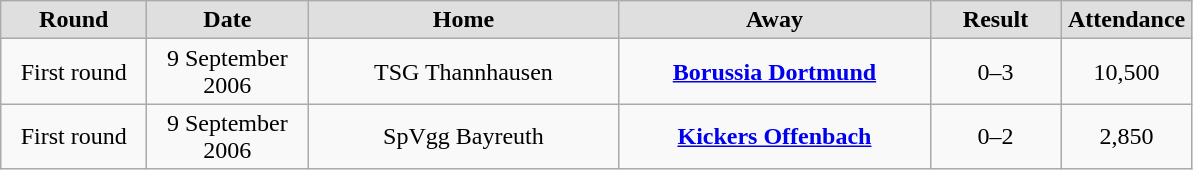<table class="wikitable">
<tr style="text-align:center; background:#dfdfdf;">
<td style="width:90px;"><strong>Round</strong></td>
<td style="width:100px;"><strong>Date</strong></td>
<td style="width:200px;"><strong>Home</strong></td>
<td style="width:200px;"><strong>Away</strong></td>
<td style="width:80px;"><strong>Result</strong></td>
<td style="width:80px;"><strong>Attendance</strong></td>
</tr>
<tr style="text-align:center;">
<td>First round</td>
<td>9 September 2006</td>
<td>TSG Thannhausen</td>
<td><strong><a href='#'>Borussia Dortmund</a></strong></td>
<td>0–3</td>
<td>10,500</td>
</tr>
<tr style="text-align:center;">
<td>First round</td>
<td>9 September 2006</td>
<td>SpVgg Bayreuth</td>
<td><strong><a href='#'>Kickers Offenbach</a></strong></td>
<td>0–2</td>
<td>2,850</td>
</tr>
</table>
